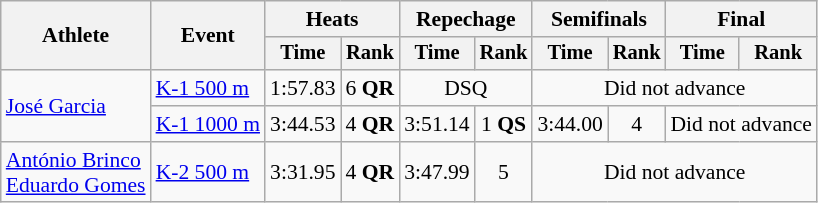<table class=wikitable style="font-size:90%">
<tr>
<th rowspan="2">Athlete</th>
<th rowspan="2">Event</th>
<th colspan="2">Heats</th>
<th colspan="2">Repechage</th>
<th colspan="2">Semifinals</th>
<th colspan="2">Final</th>
</tr>
<tr style="font-size:95%">
<th>Time</th>
<th>Rank</th>
<th>Time</th>
<th>Rank</th>
<th>Time</th>
<th>Rank</th>
<th>Time</th>
<th>Rank</th>
</tr>
<tr align=center>
<td align=left rowspan=2><a href='#'>José Garcia</a></td>
<td align=left><a href='#'>K-1 500 m</a></td>
<td>1:57.83</td>
<td>6 <strong>QR</strong></td>
<td colspan=2>DSQ</td>
<td colspan=4>Did not advance</td>
</tr>
<tr align=center>
<td align=left><a href='#'>K-1 1000 m</a></td>
<td>3:44.53</td>
<td>4 <strong>QR</strong></td>
<td>3:51.14</td>
<td>1 <strong>QS</strong></td>
<td>3:44.00</td>
<td>4</td>
<td colspan=2>Did not advance</td>
</tr>
<tr align=center>
<td align=left><a href='#'>António Brinco</a> <br> <a href='#'>Eduardo Gomes</a></td>
<td align=left><a href='#'>K-2 500 m</a></td>
<td>3:31.95</td>
<td>4 <strong>QR</strong></td>
<td>3:47.99</td>
<td>5</td>
<td colspan=4>Did not advance</td>
</tr>
</table>
